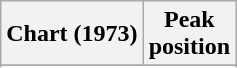<table class="wikitable sortable plainrowheaders" style="text-align:left">
<tr>
<th scope="col">Chart (1973)</th>
<th scope="col">Peak<br>position</th>
</tr>
<tr>
</tr>
<tr>
</tr>
</table>
